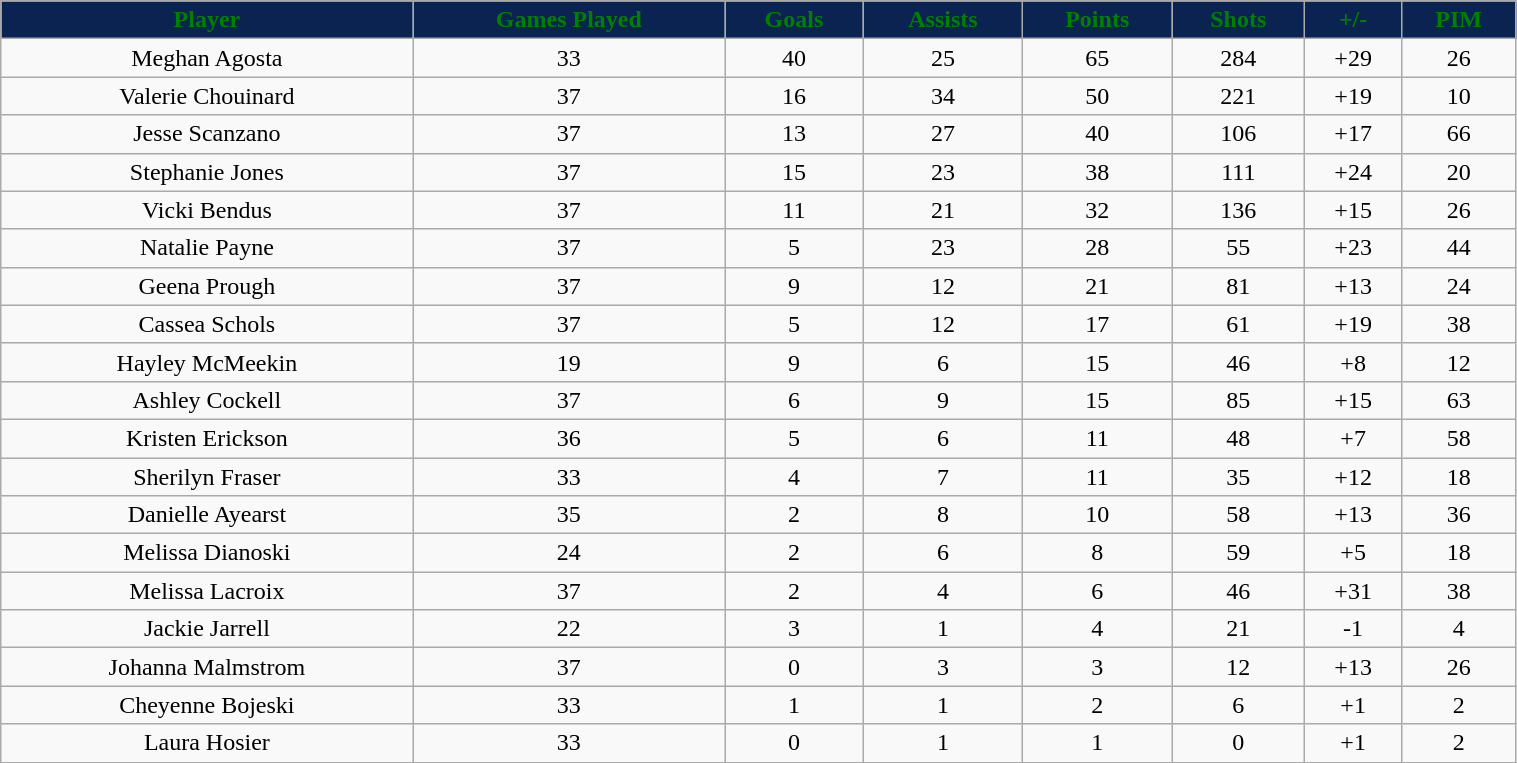<table class="wikitable" width="80%">
<tr align="center"  style="background:#0a2351;color:green;">
<td><strong>Player</strong></td>
<td><strong>Games Played</strong></td>
<td><strong>Goals</strong></td>
<td><strong>Assists</strong></td>
<td><strong>Points</strong></td>
<td><strong>Shots</strong></td>
<td><strong>+/-</strong></td>
<td><strong>PIM</strong></td>
</tr>
<tr align="center" bgcolor="">
<td>Meghan Agosta</td>
<td>33</td>
<td>40</td>
<td>25</td>
<td>65</td>
<td>284</td>
<td>+29</td>
<td>26</td>
</tr>
<tr align="center" bgcolor="">
<td>Valerie Chouinard</td>
<td>37</td>
<td>16</td>
<td>34</td>
<td>50</td>
<td>221</td>
<td>+19</td>
<td>10</td>
</tr>
<tr align="center" bgcolor="">
<td>Jesse Scanzano</td>
<td>37</td>
<td>13</td>
<td>27</td>
<td>40</td>
<td>106</td>
<td>+17</td>
<td>66</td>
</tr>
<tr align="center" bgcolor="">
<td>Stephanie Jones</td>
<td>37</td>
<td>15</td>
<td>23</td>
<td>38</td>
<td>111</td>
<td>+24</td>
<td>20</td>
</tr>
<tr align="center" bgcolor="">
<td>Vicki Bendus</td>
<td>37</td>
<td>11</td>
<td>21</td>
<td>32</td>
<td>136</td>
<td>+15</td>
<td>26</td>
</tr>
<tr align="center" bgcolor="">
<td>Natalie Payne</td>
<td>37</td>
<td>5</td>
<td>23</td>
<td>28</td>
<td>55</td>
<td>+23</td>
<td>44</td>
</tr>
<tr align="center" bgcolor="">
<td>Geena Prough</td>
<td>37</td>
<td>9</td>
<td>12</td>
<td>21</td>
<td>81</td>
<td>+13</td>
<td>24</td>
</tr>
<tr align="center" bgcolor="">
<td>Cassea Schols</td>
<td>37</td>
<td>5</td>
<td>12</td>
<td>17</td>
<td>61</td>
<td>+19</td>
<td>38</td>
</tr>
<tr align="center" bgcolor="">
<td>Hayley McMeekin</td>
<td>19</td>
<td>9</td>
<td>6</td>
<td>15</td>
<td>46</td>
<td>+8</td>
<td>12</td>
</tr>
<tr align="center" bgcolor="">
<td>Ashley Cockell</td>
<td>37</td>
<td>6</td>
<td>9</td>
<td>15</td>
<td>85</td>
<td>+15</td>
<td>63</td>
</tr>
<tr align="center" bgcolor="">
<td>Kristen Erickson</td>
<td>36</td>
<td>5</td>
<td>6</td>
<td>11</td>
<td>48</td>
<td>+7</td>
<td>58</td>
</tr>
<tr align="center" bgcolor="">
<td>Sherilyn Fraser</td>
<td>33</td>
<td>4</td>
<td>7</td>
<td>11</td>
<td>35</td>
<td>+12</td>
<td>18</td>
</tr>
<tr align="center" bgcolor="">
<td>Danielle Ayearst</td>
<td>35</td>
<td>2</td>
<td>8</td>
<td>10</td>
<td>58</td>
<td>+13</td>
<td>36</td>
</tr>
<tr align="center" bgcolor="">
<td>Melissa Dianoski</td>
<td>24</td>
<td>2</td>
<td>6</td>
<td>8</td>
<td>59</td>
<td>+5</td>
<td>18</td>
</tr>
<tr align="center" bgcolor="">
<td>Melissa Lacroix</td>
<td>37</td>
<td>2</td>
<td>4</td>
<td>6</td>
<td>46</td>
<td>+31</td>
<td>38</td>
</tr>
<tr align="center" bgcolor="">
<td>Jackie Jarrell</td>
<td>22</td>
<td>3</td>
<td>1</td>
<td>4</td>
<td>21</td>
<td>-1</td>
<td>4</td>
</tr>
<tr align="center" bgcolor="">
<td>Johanna Malmstrom</td>
<td>37</td>
<td>0</td>
<td>3</td>
<td>3</td>
<td>12</td>
<td>+13</td>
<td>26</td>
</tr>
<tr align="center" bgcolor="">
<td>Cheyenne Bojeski</td>
<td>33</td>
<td>1</td>
<td>1</td>
<td>2</td>
<td>6</td>
<td>+1</td>
<td>2</td>
</tr>
<tr align="center" bgcolor="">
<td>Laura Hosier</td>
<td>33</td>
<td>0</td>
<td>1</td>
<td>1</td>
<td>0</td>
<td>+1</td>
<td>2</td>
</tr>
<tr align="center" bgcolor="">
</tr>
</table>
